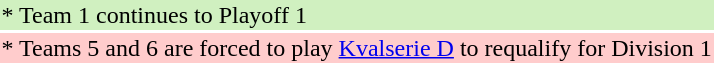<table>
<tr style="background: #D0F0C0;">
<td>* Team 1 continues to Playoff 1</td>
</tr>
<tr style="background: #FFCCCC;">
<td>* Teams 5 and 6 are forced to play <a href='#'>Kvalserie D</a> to requalify for Division 1</td>
</tr>
</table>
